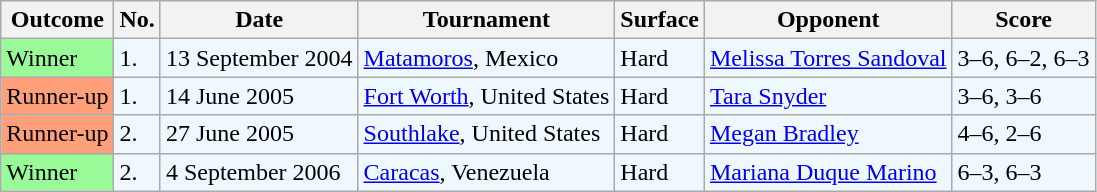<table class="sortable wikitable">
<tr>
<th>Outcome</th>
<th>No.</th>
<th>Date</th>
<th>Tournament</th>
<th>Surface</th>
<th>Opponent</th>
<th class="unsortable">Score</th>
</tr>
<tr style="background:#f0f8ff;">
<td style="background:#98fb98;">Winner</td>
<td>1.</td>
<td>13 September 2004</td>
<td><a href='#'>Matamoros</a>, Mexico</td>
<td>Hard</td>
<td> <a href='#'>Melissa Torres Sandoval</a></td>
<td>3–6, 6–2, 6–3</td>
</tr>
<tr style="background:#f0f8ff;">
<td style="background:#ffa07a;">Runner-up</td>
<td>1.</td>
<td>14 June 2005</td>
<td><a href='#'>Fort Worth</a>, United States</td>
<td>Hard</td>
<td> <a href='#'>Tara Snyder</a></td>
<td>3–6, 3–6</td>
</tr>
<tr style="background:#f0f8ff;">
<td style="background:#ffa07a;">Runner-up</td>
<td>2.</td>
<td>27 June 2005</td>
<td><a href='#'>Southlake</a>, United States</td>
<td>Hard</td>
<td> <a href='#'>Megan Bradley</a></td>
<td>4–6, 2–6</td>
</tr>
<tr style="background:#f0f8ff;">
<td style="background:#98fb98;">Winner</td>
<td>2.</td>
<td>4 September 2006</td>
<td><a href='#'>Caracas</a>, Venezuela</td>
<td>Hard</td>
<td> <a href='#'>Mariana Duque Marino</a></td>
<td>6–3, 6–3</td>
</tr>
</table>
